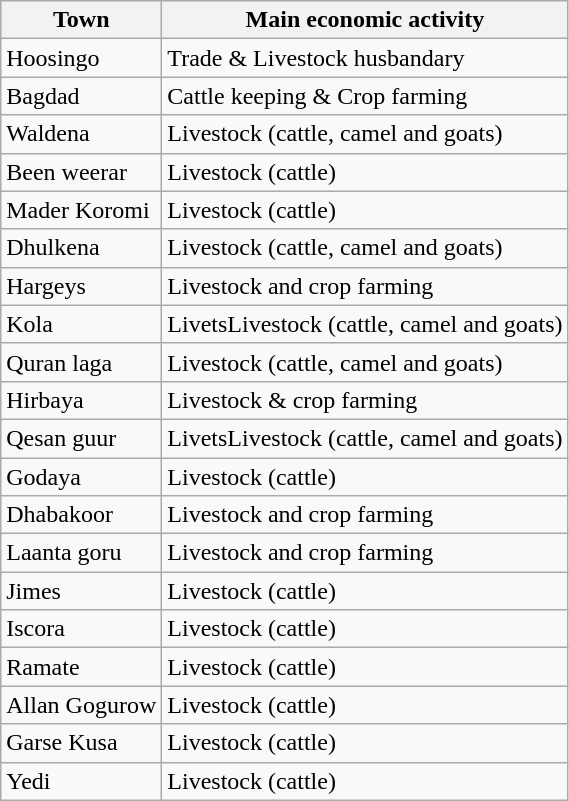<table class="wikitable">
<tr>
<th>Town</th>
<th>Main economic activity</th>
</tr>
<tr>
<td>Hoosingo</td>
<td>Trade & Livestock husbandary</td>
</tr>
<tr>
<td>Bagdad</td>
<td>Cattle keeping & Crop farming</td>
</tr>
<tr>
<td>Waldena</td>
<td>Livestock (cattle, camel and goats)</td>
</tr>
<tr>
<td>Been weerar</td>
<td>Livestock (cattle)</td>
</tr>
<tr>
<td>Mader Koromi</td>
<td>Livestock (cattle)</td>
</tr>
<tr>
<td>Dhulkena</td>
<td>Livestock (cattle, camel and goats)</td>
</tr>
<tr>
<td>Hargeys</td>
<td>Livestock and crop farming</td>
</tr>
<tr>
<td>Kola</td>
<td>LivetsLivestock (cattle, camel and goats)</td>
</tr>
<tr>
<td>Quran laga</td>
<td>Livestock (cattle, camel and goats)</td>
</tr>
<tr>
<td>Hirbaya</td>
<td>Livestock & crop farming</td>
</tr>
<tr>
<td>Qesan guur</td>
<td>LivetsLivestock (cattle, camel and goats)</td>
</tr>
<tr>
<td>Godaya</td>
<td>Livestock (cattle)</td>
</tr>
<tr>
<td>Dhabakoor</td>
<td>Livestock and crop farming</td>
</tr>
<tr>
<td>Laanta goru</td>
<td>Livestock and crop farming</td>
</tr>
<tr>
<td>Jimes</td>
<td>Livestock (cattle)</td>
</tr>
<tr>
<td>Iscora</td>
<td>Livestock (cattle)</td>
</tr>
<tr>
<td>Ramate</td>
<td>Livestock (cattle)</td>
</tr>
<tr>
<td>Allan Gogurow</td>
<td>Livestock (cattle)</td>
</tr>
<tr>
<td>Garse Kusa</td>
<td>Livestock (cattle)</td>
</tr>
<tr>
<td>Yedi</td>
<td>Livestock (cattle)</td>
</tr>
</table>
